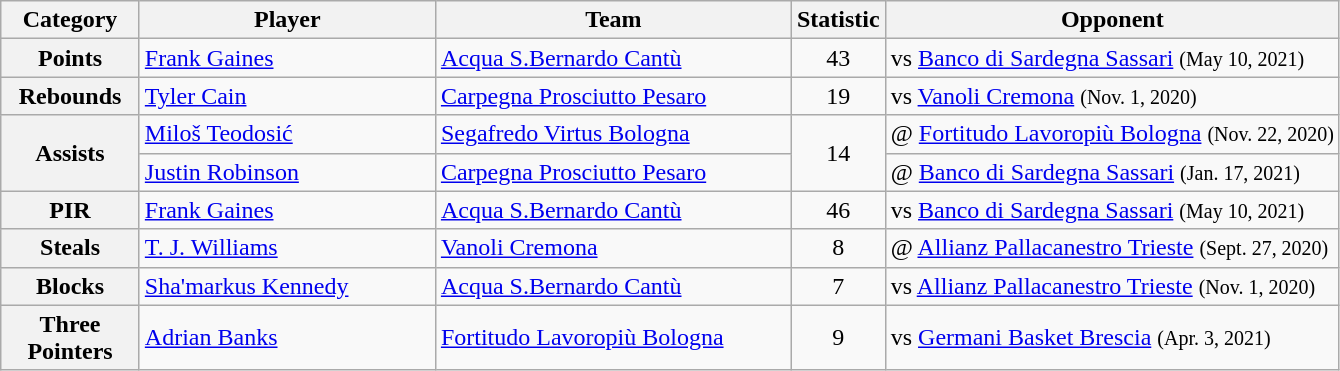<table class="wikitable">
<tr>
<th width=85>Category</th>
<th width=190>Player</th>
<th width=230>Team</th>
<th width=50>Statistic</th>
<th>Opponent</th>
</tr>
<tr>
<th>Points</th>
<td> <a href='#'>Frank Gaines</a></td>
<td><a href='#'>Acqua S.Bernardo Cantù</a></td>
<td style="text-align: center;">43</td>
<td>vs <a href='#'>Banco di Sardegna Sassari</a> <small> (May 10, 2021) </small></td>
</tr>
<tr>
<th>Rebounds</th>
<td> <a href='#'>Tyler Cain</a></td>
<td><a href='#'>Carpegna Prosciutto Pesaro</a></td>
<td style="text-align: center;">19</td>
<td>vs <a href='#'>Vanoli Cremona</a> <small> (Nov. 1, 2020) </small></td>
</tr>
<tr>
<th rowspan=2>Assists</th>
<td> <a href='#'>Miloš Teodosić</a></td>
<td><a href='#'>Segafredo Virtus Bologna</a></td>
<td style="text-align: center;" rowspan=2>14</td>
<td>@ <a href='#'>Fortitudo Lavoropiù Bologna</a> <small> (Nov. 22, 2020)</small></td>
</tr>
<tr>
<td> <a href='#'>Justin Robinson</a></td>
<td><a href='#'>Carpegna Prosciutto Pesaro</a></td>
<td>@ <a href='#'>Banco di Sardegna Sassari</a> <small> (Jan. 17, 2021)</small></td>
</tr>
<tr>
<th>PIR</th>
<td> <a href='#'>Frank Gaines</a></td>
<td><a href='#'>Acqua S.Bernardo Cantù</a></td>
<td style="text-align: center;">46</td>
<td>vs <a href='#'>Banco di Sardegna Sassari</a> <small> (May 10, 2021) </small></td>
</tr>
<tr>
<th>Steals</th>
<td> <a href='#'>T. J. Williams</a></td>
<td><a href='#'>Vanoli Cremona</a></td>
<td style="text-align: center;">8</td>
<td>@ <a href='#'>Allianz Pallacanestro Trieste</a> <small> (Sept. 27, 2020)</small></td>
</tr>
<tr>
<th>Blocks</th>
<td> <a href='#'>Sha'markus Kennedy</a></td>
<td><a href='#'>Acqua S.Bernardo Cantù</a></td>
<td style="text-align: center;">7</td>
<td>vs <a href='#'>Allianz Pallacanestro Trieste</a> <small> (Nov. 1, 2020)</small></td>
</tr>
<tr>
<th>Three Pointers</th>
<td> <a href='#'>Adrian Banks</a></td>
<td><a href='#'>Fortitudo Lavoropiù Bologna</a></td>
<td style="text-align: center;">9</td>
<td>vs <a href='#'>Germani Basket Brescia</a> <small> (Apr. 3, 2021)</small></td>
</tr>
</table>
